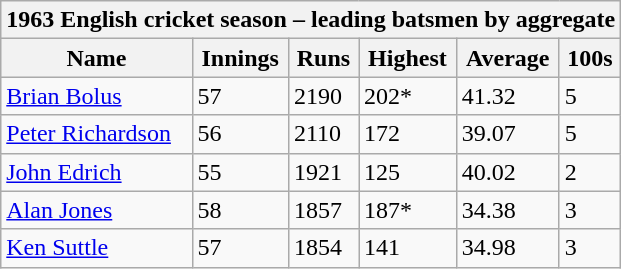<table class="wikitable">
<tr>
<th bgcolor="#efefef" colspan="7">1963 English cricket season – leading batsmen by aggregate</th>
</tr>
<tr bgcolor="#efefef">
<th>Name</th>
<th>Innings</th>
<th>Runs</th>
<th>Highest</th>
<th>Average</th>
<th>100s</th>
</tr>
<tr>
<td><a href='#'>Brian Bolus</a></td>
<td>57</td>
<td>2190</td>
<td>202*</td>
<td>41.32</td>
<td>5</td>
</tr>
<tr>
<td><a href='#'>Peter Richardson</a></td>
<td>56</td>
<td>2110</td>
<td>172</td>
<td>39.07</td>
<td>5</td>
</tr>
<tr>
<td><a href='#'>John Edrich</a></td>
<td>55</td>
<td>1921</td>
<td>125</td>
<td>40.02</td>
<td>2</td>
</tr>
<tr>
<td><a href='#'>Alan Jones</a></td>
<td>58</td>
<td>1857</td>
<td>187*</td>
<td>34.38</td>
<td>3</td>
</tr>
<tr>
<td><a href='#'>Ken Suttle</a></td>
<td>57</td>
<td>1854</td>
<td>141</td>
<td>34.98</td>
<td>3</td>
</tr>
</table>
